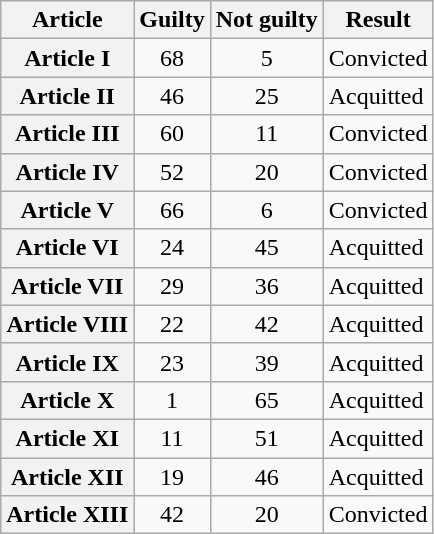<table class="wikitable">
<tr>
<th scope="col">Article</th>
<th scope="col">Guilty</th>
<th scope="col">Not guilty</th>
<th scope="col">Result</th>
</tr>
<tr>
<th scope="row">Article I</th>
<td align="center">68</td>
<td align="center">5</td>
<td>Convicted</td>
</tr>
<tr>
<th scope="row">Article II</th>
<td align="center">46</td>
<td align="center">25</td>
<td>Acquitted</td>
</tr>
<tr>
<th scope="row">Article III</th>
<td align="center">60</td>
<td align="center">11</td>
<td>Convicted</td>
</tr>
<tr>
<th scope="row">Article IV</th>
<td align="center">52</td>
<td align="center">20</td>
<td>Convicted</td>
</tr>
<tr>
<th scope="row">Article V</th>
<td align="center">66</td>
<td align="center">6</td>
<td>Convicted</td>
</tr>
<tr>
<th scope="row">Article VI</th>
<td align="center">24</td>
<td align="center">45</td>
<td>Acquitted</td>
</tr>
<tr>
<th scope="row">Article VII</th>
<td align="center">29</td>
<td align="center">36</td>
<td>Acquitted</td>
</tr>
<tr>
<th scope="row">Article VIII</th>
<td align="center">22</td>
<td align="center">42</td>
<td>Acquitted</td>
</tr>
<tr>
<th scope="row">Article IX</th>
<td align="center">23</td>
<td align="center">39</td>
<td>Acquitted</td>
</tr>
<tr>
<th scope="row">Article X</th>
<td align="center">1</td>
<td align="center">65</td>
<td>Acquitted</td>
</tr>
<tr>
<th scope="row">Article XI</th>
<td align="center">11</td>
<td align="center">51</td>
<td>Acquitted</td>
</tr>
<tr>
<th scope="row">Article XII</th>
<td align="center">19</td>
<td align="center">46</td>
<td>Acquitted</td>
</tr>
<tr>
<th scope="row">Article XIII</th>
<td align="center">42</td>
<td align="center">20</td>
<td>Convicted</td>
</tr>
</table>
